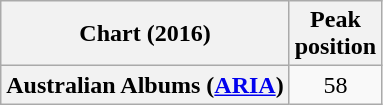<table class="wikitable sortable plainrowheaders" style="text-align:center">
<tr>
<th scope="col">Chart (2016)</th>
<th scope="col">Peak<br> position</th>
</tr>
<tr>
<th scope="row">Australian Albums (<a href='#'>ARIA</a>)</th>
<td>58</td>
</tr>
</table>
